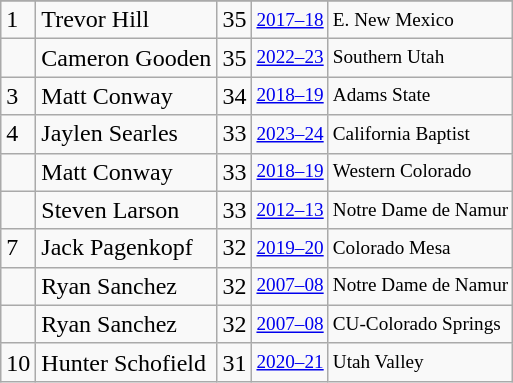<table class="wikitable">
<tr>
</tr>
<tr>
<td>1</td>
<td>Trevor Hill</td>
<td>35</td>
<td style="font-size:80%;"><a href='#'>2017–18</a></td>
<td style="font-size:80%;">E. New Mexico</td>
</tr>
<tr>
<td></td>
<td>Cameron Gooden</td>
<td>35</td>
<td style="font-size:80%;"><a href='#'>2022–23</a></td>
<td style="font-size:80%;">Southern Utah</td>
</tr>
<tr>
<td>3</td>
<td>Matt Conway</td>
<td>34</td>
<td style="font-size:80%;"><a href='#'>2018–19</a></td>
<td style="font-size:80%;">Adams State</td>
</tr>
<tr>
<td>4</td>
<td>Jaylen Searles</td>
<td>33</td>
<td style="font-size:80%;"><a href='#'>2023–24</a></td>
<td style="font-size:80%;">California Baptist</td>
</tr>
<tr>
<td></td>
<td>Matt Conway</td>
<td>33</td>
<td style="font-size:80%;"><a href='#'>2018–19</a></td>
<td style="font-size:80%;">Western Colorado</td>
</tr>
<tr>
<td></td>
<td>Steven Larson</td>
<td>33</td>
<td style="font-size:80%;"><a href='#'>2012–13</a></td>
<td style="font-size:80%;">Notre Dame de Namur</td>
</tr>
<tr>
<td>7</td>
<td>Jack Pagenkopf</td>
<td>32</td>
<td style="font-size:80%;"><a href='#'>2019–20</a></td>
<td style="font-size:80%;">Colorado Mesa</td>
</tr>
<tr>
<td></td>
<td>Ryan Sanchez</td>
<td>32</td>
<td style="font-size:80%;"><a href='#'>2007–08</a></td>
<td style="font-size:80%;">Notre Dame de Namur</td>
</tr>
<tr>
<td></td>
<td>Ryan Sanchez</td>
<td>32</td>
<td style="font-size:80%;"><a href='#'>2007–08</a></td>
<td style="font-size:80%;">CU-Colorado Springs</td>
</tr>
<tr>
<td>10</td>
<td>Hunter Schofield</td>
<td>31</td>
<td style="font-size:80%;"><a href='#'>2020–21</a></td>
<td style="font-size:80%;">Utah Valley</td>
</tr>
</table>
